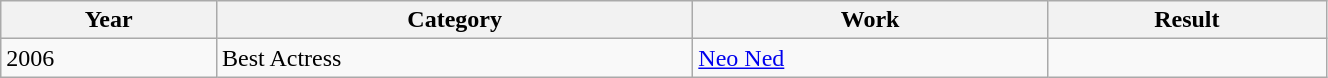<table class="wikitable" width=70%>
<tr>
<th scope="col">Year</th>
<th scope="col">Category</th>
<th scope="col">Work</th>
<th scope="col">Result</th>
</tr>
<tr>
<td>2006</td>
<td>Best Actress</td>
<td><a href='#'>Neo Ned</a></td>
<td></td>
</tr>
</table>
